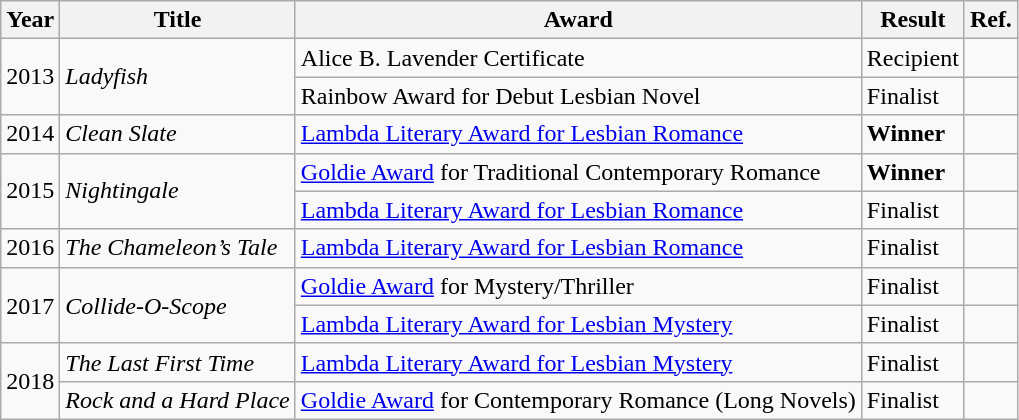<table class="wikitable">
<tr>
<th>Year</th>
<th>Title</th>
<th>Award</th>
<th>Result</th>
<th>Ref.</th>
</tr>
<tr>
<td rowspan="2">2013</td>
<td rowspan="2"><em>Ladyfish</em></td>
<td>Alice B. Lavender Certificate</td>
<td>Recipient</td>
<td></td>
</tr>
<tr>
<td>Rainbow Award for Debut Lesbian Novel</td>
<td>Finalist</td>
<td></td>
</tr>
<tr>
<td>2014</td>
<td><em>Clean Slate</em></td>
<td><a href='#'>Lambda Literary Award for Lesbian Romance</a></td>
<td><strong>Winner</strong></td>
<td></td>
</tr>
<tr>
<td rowspan="2">2015</td>
<td rowspan="2"><em>Nightingale</em></td>
<td><a href='#'>Goldie Award</a> for Traditional Contemporary Romance</td>
<td><strong>Winner</strong></td>
<td></td>
</tr>
<tr>
<td><a href='#'>Lambda Literary Award for Lesbian Romance</a></td>
<td>Finalist</td>
<td></td>
</tr>
<tr>
<td>2016</td>
<td><em>The Chameleon’s Tale</em></td>
<td><a href='#'>Lambda Literary Award for Lesbian Romance</a></td>
<td>Finalist</td>
<td></td>
</tr>
<tr>
<td rowspan="2">2017</td>
<td rowspan="2"><em>Collide-O-Scope</em></td>
<td><a href='#'>Goldie Award</a> for Mystery/Thriller</td>
<td>Finalist</td>
<td></td>
</tr>
<tr>
<td><a href='#'>Lambda Literary Award for Lesbian Mystery</a></td>
<td>Finalist</td>
<td></td>
</tr>
<tr>
<td rowspan="2">2018</td>
<td><em>The Last First Time</em></td>
<td><a href='#'>Lambda Literary Award for Lesbian Mystery</a></td>
<td>Finalist</td>
<td></td>
</tr>
<tr>
<td><em>Rock and a Hard Place</em></td>
<td><a href='#'>Goldie Award</a> for Contemporary Romance (Long Novels)</td>
<td>Finalist</td>
<td></td>
</tr>
</table>
